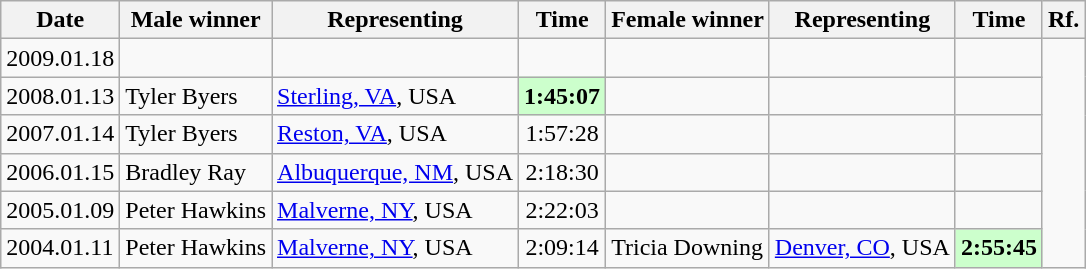<table class="wikitable sortable">
<tr>
<th>Date</th>
<th>Male winner</th>
<th>Representing</th>
<th>Time</th>
<th>Female winner</th>
<th>Representing</th>
<th>Time</th>
<th class="unsortable">Rf.</th>
</tr>
<tr>
<td>2009.01.18</td>
<td></td>
<td></td>
<td style="text-align:center;"></td>
<td></td>
<td></td>
<td style="text-align:center;"></td>
</tr>
<tr>
<td>2008.01.13</td>
<td>Tyler Byers</td>
<td> <a href='#'>Sterling, VA</a>, USA</td>
<td style="background:#CCFFCC; text-align:center;"><strong>1:45:07</strong></td>
<td></td>
<td></td>
<td style="text-align:center;"></td>
</tr>
<tr>
<td>2007.01.14</td>
<td>Tyler Byers</td>
<td> <a href='#'>Reston, VA</a>, USA</td>
<td style="text-align:center;">1:57:28</td>
<td></td>
<td></td>
<td style="text-align:center;"></td>
</tr>
<tr>
<td>2006.01.15</td>
<td>Bradley Ray</td>
<td> <a href='#'>Albuquerque, NM</a>, USA</td>
<td style="text-align:center;">2:18:30</td>
<td></td>
<td></td>
<td style="text-align:center;"></td>
</tr>
<tr>
<td>2005.01.09</td>
<td>Peter Hawkins</td>
<td> <a href='#'>Malverne, NY</a>, USA</td>
<td style="text-align:center;">2:22:03</td>
<td></td>
<td></td>
<td style="text-align:center;"></td>
</tr>
<tr>
<td>2004.01.11</td>
<td>Peter Hawkins</td>
<td> <a href='#'>Malverne, NY</a>, USA</td>
<td style="text-align:center;">2:09:14</td>
<td>Tricia Downing</td>
<td> <a href='#'>Denver, CO</a>, USA</td>
<td style="background:#CCFFCC; text-align:center;"><strong>2:55:45</strong></td>
</tr>
</table>
